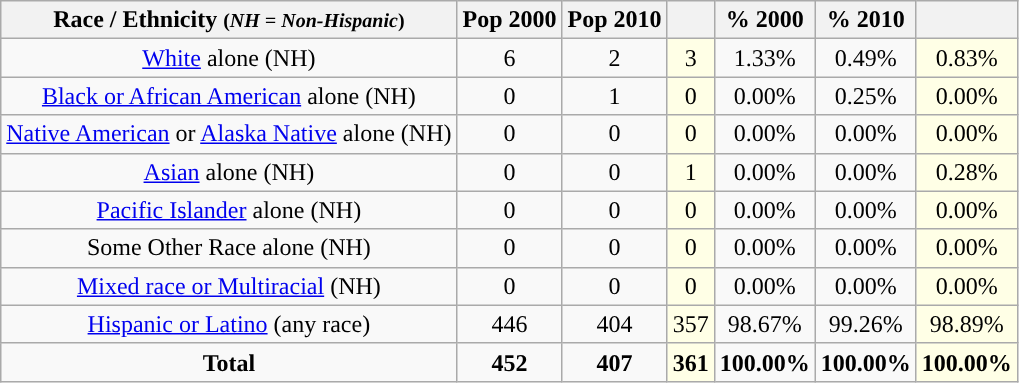<table class="wikitable" style="text-align:center;">
<tr>
<th>Race / Ethnicity <small>(<em>NH = Non-Hispanic</em>)</small></th>
<th>Pop 2000</th>
<th>Pop 2010</th>
<th></th>
<th>% 2000</th>
<th>% 2010</th>
<th></th>
</tr>
<tr>
<td><a href='#'>White</a> alone (NH)</td>
<td>6</td>
<td>2</td>
<td style='background: #ffffe6;'>3</td>
<td>1.33%</td>
<td>0.49%</td>
<td style='background: #ffffe6;'>0.83%</td>
</tr>
<tr>
<td><a href='#'>Black or African American</a> alone (NH)</td>
<td>0</td>
<td>1</td>
<td style='background: #ffffe6;'>0</td>
<td>0.00%</td>
<td>0.25%</td>
<td style='background: #ffffe6;'>0.00%</td>
</tr>
<tr>
<td><a href='#'>Native American</a> or <a href='#'>Alaska Native</a> alone (NH)</td>
<td>0</td>
<td>0</td>
<td style='background: #ffffe6;'>0</td>
<td>0.00%</td>
<td>0.00%</td>
<td style='background: #ffffe6;'>0.00%</td>
</tr>
<tr>
<td><a href='#'>Asian</a> alone (NH)</td>
<td>0</td>
<td>0</td>
<td style='background: #ffffe6;'>1</td>
<td>0.00%</td>
<td>0.00%</td>
<td style='background: #ffffe6;'>0.28%</td>
</tr>
<tr>
<td><a href='#'>Pacific Islander</a> alone (NH)</td>
<td>0</td>
<td>0</td>
<td style='background: #ffffe6;'>0</td>
<td>0.00%</td>
<td>0.00%</td>
<td style='background: #ffffe6;'>0.00%</td>
</tr>
<tr>
<td>Some Other Race alone (NH)</td>
<td>0</td>
<td>0</td>
<td style='background: #ffffe6;'>0</td>
<td>0.00%</td>
<td>0.00%</td>
<td style='background: #ffffe6;'>0.00%</td>
</tr>
<tr>
<td><a href='#'>Mixed race or Multiracial</a> (NH)</td>
<td>0</td>
<td>0</td>
<td style='background: #ffffe6;'>0</td>
<td>0.00%</td>
<td>0.00%</td>
<td style='background: #ffffe6;'>0.00%</td>
</tr>
<tr>
<td><a href='#'>Hispanic or Latino</a> (any race)</td>
<td>446</td>
<td>404</td>
<td style='background: #ffffe6;'>357</td>
<td>98.67%</td>
<td>99.26%</td>
<td style='background: #ffffe6;'>98.89%</td>
</tr>
<tr>
<td><strong>Total</strong></td>
<td><strong>452</strong></td>
<td><strong>407</strong></td>
<td style='background: #ffffe6;'><strong>361</strong></td>
<td><strong>100.00%</strong></td>
<td><strong>100.00%</strong></td>
<td style='background: #ffffe6;'><strong>100.00%</strong></td>
</tr>
</table>
